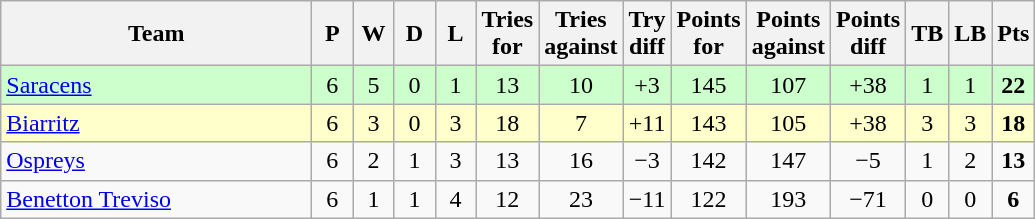<table class="wikitable" style="text-align: center;">
<tr>
<th style="width:200px;">Team</th>
<th width="20">P</th>
<th width="20">W</th>
<th width="20">D</th>
<th width="20">L</th>
<th width="20">Tries for</th>
<th width="20">Tries against</th>
<th width="20">Try diff</th>
<th width="20">Points for</th>
<th width="20">Points against</th>
<th width="25">Points diff</th>
<th width="20">TB</th>
<th width="20">LB</th>
<th width="20">Pts</th>
</tr>
<tr style="background:#cfc;">
<td align=left> <a href='#'>Saracens</a></td>
<td>6</td>
<td>5</td>
<td>0</td>
<td>1</td>
<td>13</td>
<td>10</td>
<td>+3</td>
<td>145</td>
<td>107</td>
<td>+38</td>
<td>1</td>
<td>1</td>
<td><strong>22</strong></td>
</tr>
<tr style="background:#ffc;">
<td align=left> <a href='#'>Biarritz</a></td>
<td>6</td>
<td>3</td>
<td>0</td>
<td>3</td>
<td>18</td>
<td>7</td>
<td>+11</td>
<td>143</td>
<td>105</td>
<td>+38</td>
<td>3</td>
<td>3</td>
<td><strong>18</strong></td>
</tr>
<tr>
<td align=left> <a href='#'>Ospreys</a></td>
<td>6</td>
<td>2</td>
<td>1</td>
<td>3</td>
<td>13</td>
<td>16</td>
<td>−3</td>
<td>142</td>
<td>147</td>
<td>−5</td>
<td>1</td>
<td>2</td>
<td><strong>13</strong></td>
</tr>
<tr>
<td align=left> <a href='#'>Benetton Treviso</a></td>
<td>6</td>
<td>1</td>
<td>1</td>
<td>4</td>
<td>12</td>
<td>23</td>
<td>−11</td>
<td>122</td>
<td>193</td>
<td>−71</td>
<td>0</td>
<td>0</td>
<td><strong>6</strong></td>
</tr>
</table>
